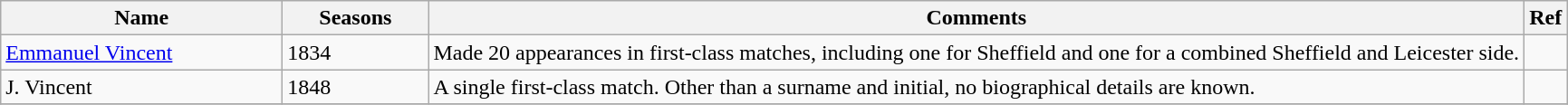<table class="wikitable">
<tr>
<th style="width:200px">Name</th>
<th style="width: 100px">Seasons</th>
<th>Comments</th>
<th>Ref</th>
</tr>
<tr>
<td><a href='#'>Emmanuel Vincent</a></td>
<td>1834</td>
<td>Made 20 appearances in first-class matches, including one for Sheffield and one for a combined Sheffield and Leicester side.</td>
<td></td>
</tr>
<tr>
<td>J. Vincent</td>
<td>1848</td>
<td>A single first-class match. Other than a surname and initial, no biographical details are known.</td>
<td></td>
</tr>
<tr>
</tr>
</table>
